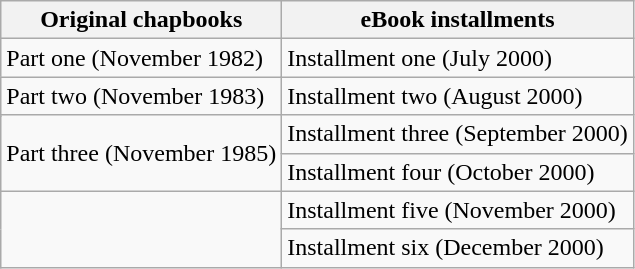<table class="wikitable">
<tr>
<th>Original chapbooks</th>
<th>eBook installments</th>
</tr>
<tr>
<td rowspan=2>Part one (November 1982)</td>
<td>Installment one (July 2000)</td>
</tr>
<tr>
<td rowspan=2>Installment two (August 2000)</td>
</tr>
<tr>
<td rowspan=2>Part two (November 1983)</td>
</tr>
<tr>
<td rowspan=2>Installment three (September 2000)</td>
</tr>
<tr>
<td rowspan=2>Part three (November 1985)</td>
</tr>
<tr>
<td>Installment four (October 2000)</td>
</tr>
<tr>
<td rowspan=2></td>
<td>Installment five (November 2000)</td>
</tr>
<tr>
<td>Installment six (December 2000)</td>
</tr>
</table>
